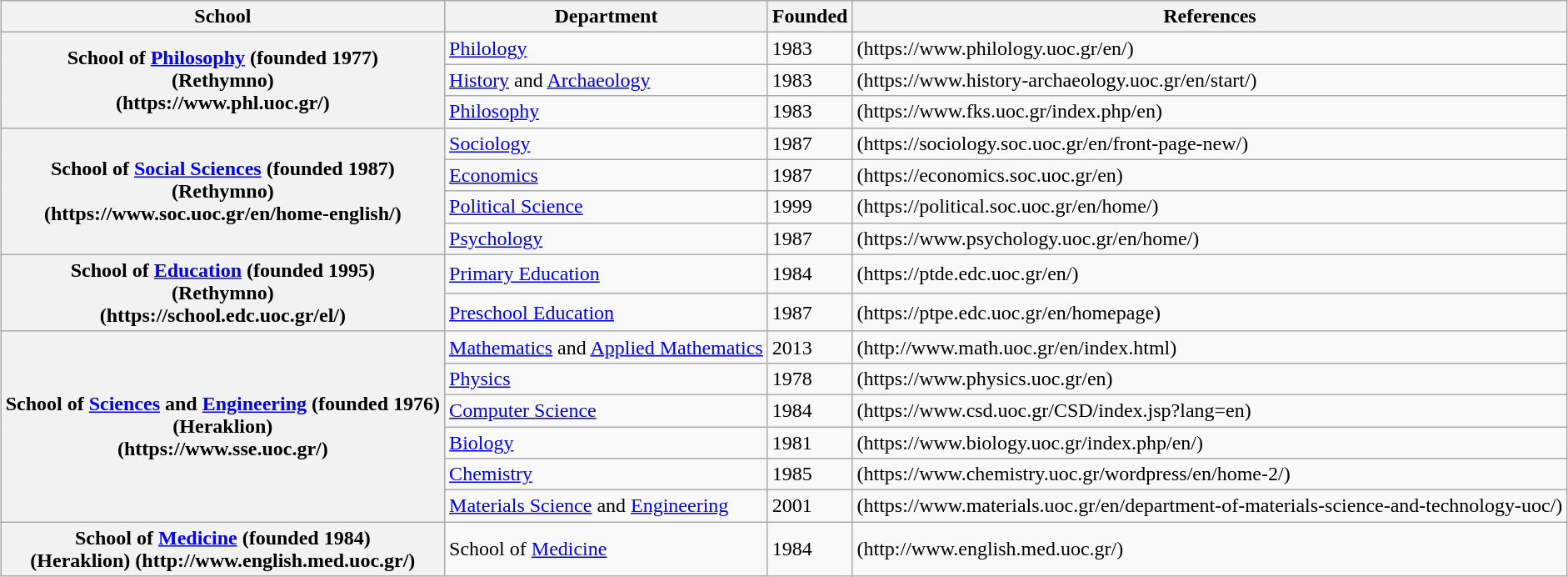<table class="wikitable" style="margin: 1em auto;">
<tr>
<th>School</th>
<th>Department</th>
<th>Founded</th>
<th>References</th>
</tr>
<tr>
<th rowspan="3">School of <a href='#'>Philosophy</a> (founded 1977)<br>(Rethymno)<br>(https://www.phl.uoc.gr/) </th>
<td><a href='#'>Philology</a></td>
<td>1983</td>
<td>(https://www.philology.uoc.gr/en/)</td>
</tr>
<tr>
<td><a href='#'>History</a> and <a href='#'>Archaeology</a></td>
<td>1983</td>
<td>(https://www.history-archaeology.uoc.gr/en/start/)</td>
</tr>
<tr>
<td><a href='#'>Philosophy</a></td>
<td>1983</td>
<td>(https://www.fks.uoc.gr/index.php/en)</td>
</tr>
<tr>
<th rowspan="4">School of <a href='#'>Social Sciences</a> (founded 1987)<br>(Rethymno)<br>(https://www.soc.uoc.gr/en/home-english/)</th>
<td><a href='#'>Sociology</a></td>
<td>1987</td>
<td>(https://sociology.soc.uoc.gr/en/front-page-new/)</td>
</tr>
<tr>
<td><a href='#'>Economics</a></td>
<td>1987</td>
<td>(https://economics.soc.uoc.gr/en)</td>
</tr>
<tr>
<td><a href='#'>Political Science</a></td>
<td>1999</td>
<td>(https://political.soc.uoc.gr/en/home/)</td>
</tr>
<tr>
<td><a href='#'>Psychology</a></td>
<td>1987</td>
<td>(https://www.psychology.uoc.gr/en/home/)</td>
</tr>
<tr>
<th rowspan="2">School of <a href='#'>Education</a> (founded 1995)<br>(Rethymno)<br>(https://school.edc.uoc.gr/el/) </th>
<td><a href='#'>Primary Education</a></td>
<td>1984</td>
<td>(https://ptde.edc.uoc.gr/en/)</td>
</tr>
<tr>
<td><a href='#'>Preschool Education</a></td>
<td>1987</td>
<td>(https://ptpe.edc.uoc.gr/en/homepage)</td>
</tr>
<tr>
<th rowspan="6">School of <a href='#'>Sciences</a> and <a href='#'>Engineering</a> (founded 1976)<br>(Heraklion)<br>(https://www.sse.uoc.gr/) </th>
<td><a href='#'>Mathematics</a> and <a href='#'>Applied Mathematics</a></td>
<td>2013</td>
<td>(http://www.math.uoc.gr/en/index.html)</td>
</tr>
<tr>
<td><a href='#'>Physics</a></td>
<td>1978</td>
<td>(https://www.physics.uoc.gr/en)</td>
</tr>
<tr>
<td><a href='#'>Computer Science</a></td>
<td>1984</td>
<td>(https://www.csd.uoc.gr/CSD/index.jsp?lang=en)</td>
</tr>
<tr>
<td><a href='#'>Biology</a></td>
<td>1981</td>
<td>(https://www.biology.uoc.gr/index.php/en/)</td>
</tr>
<tr>
<td><a href='#'>Chemistry</a></td>
<td>1985</td>
<td>(https://www.chemistry.uoc.gr/wordpress/en/home-2/)</td>
</tr>
<tr>
<td><a href='#'>Materials Science</a> and <a href='#'>Engineering</a></td>
<td>2001</td>
<td>(https://www.materials.uoc.gr/en/department-of-materials-science-and-technology-uoc/)</td>
</tr>
<tr>
<th>School of <a href='#'>Medicine</a> (founded 1984)<br>(Heraklion) (http://www.english.med.uoc.gr/)</th>
<td>School of <a href='#'>Medicine</a></td>
<td>1984</td>
<td>(http://www.english.med.uoc.gr/)</td>
</tr>
</table>
